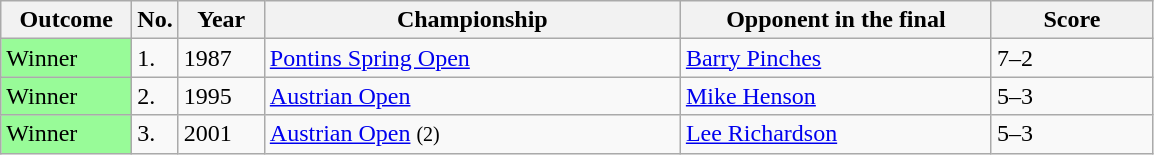<table class="sortable wikitable">
<tr>
<th width="80">Outcome</th>
<th width="20">No.</th>
<th width="50">Year</th>
<th style="width:270px;">Championship</th>
<th style="width:200px;">Opponent in the final</th>
<th style="width:100px;">Score</th>
</tr>
<tr>
<td style="background:#98fb98;">Winner</td>
<td>1.</td>
<td>1987</td>
<td><a href='#'>Pontins Spring Open</a></td>
<td> <a href='#'>Barry Pinches</a></td>
<td>7–2</td>
</tr>
<tr>
<td style="background:#98fb98;">Winner</td>
<td>2.</td>
<td>1995</td>
<td><a href='#'>Austrian Open</a></td>
<td> <a href='#'>Mike Henson</a></td>
<td>5–3</td>
</tr>
<tr>
<td style="background:#98fb98;">Winner</td>
<td>3.</td>
<td>2001</td>
<td><a href='#'>Austrian Open</a> <small>(2)</small></td>
<td> <a href='#'>Lee Richardson</a></td>
<td>5–3</td>
</tr>
</table>
